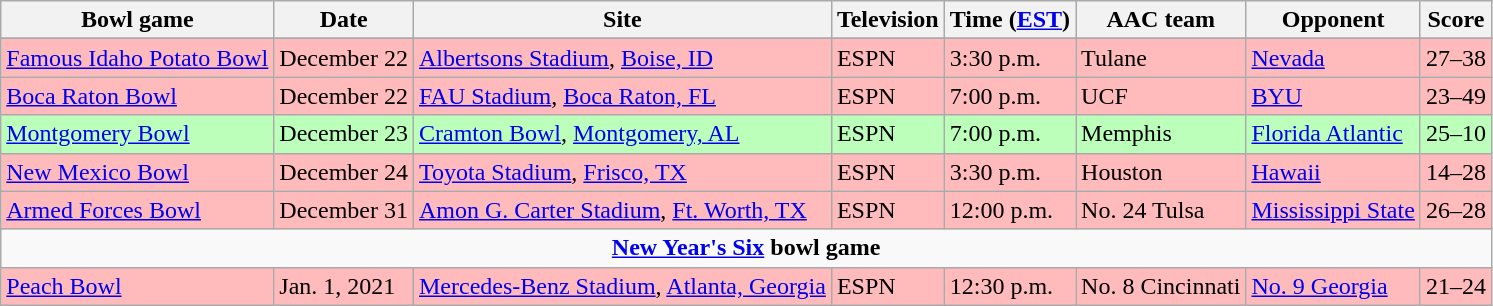<table class="wikitable">
<tr>
<th>Bowl game</th>
<th>Date</th>
<th>Site</th>
<th>Television</th>
<th>Time (<a href='#'>EST</a>)</th>
<th>AAC team</th>
<th>Opponent</th>
<th>Score</th>
</tr>
<tr>
</tr>
<tr style="background:#fbb;">
<td><a href='#'>Famous Idaho Potato Bowl</a></td>
<td>December 22</td>
<td><a href='#'>Albertsons Stadium</a>, <a href='#'>Boise, ID</a></td>
<td>ESPN</td>
<td>3:30 p.m.</td>
<td>Tulane</td>
<td><a href='#'>Nevada</a></td>
<td>27–38</td>
</tr>
<tr style="background:#fbb;">
<td><a href='#'>Boca Raton Bowl</a></td>
<td>December 22</td>
<td><a href='#'>FAU Stadium</a>, <a href='#'>Boca Raton, FL</a></td>
<td>ESPN</td>
<td>7:00 p.m.</td>
<td>UCF</td>
<td><a href='#'>BYU</a></td>
<td>23–49</td>
</tr>
<tr style="background:#bfb;">
<td><a href='#'>Montgomery Bowl</a></td>
<td>December 23</td>
<td><a href='#'>Cramton Bowl</a>, <a href='#'>Montgomery, AL</a></td>
<td>ESPN</td>
<td>7:00 p.m.</td>
<td>Memphis</td>
<td><a href='#'>Florida Atlantic</a></td>
<td>25–10</td>
</tr>
<tr style="background:#fbb;">
<td><a href='#'>New Mexico Bowl</a></td>
<td>December 24</td>
<td><a href='#'>Toyota Stadium</a>, <a href='#'>Frisco, TX</a></td>
<td>ESPN</td>
<td>3:30 p.m.</td>
<td>Houston</td>
<td><a href='#'>Hawaii</a></td>
<td>14–28</td>
</tr>
<tr style="background:#fbb;">
<td><a href='#'>Armed Forces Bowl</a></td>
<td>December 31</td>
<td><a href='#'>Amon G. Carter Stadium</a>, <a href='#'>Ft. Worth, TX</a></td>
<td>ESPN</td>
<td>12:00 p.m.</td>
<td>No. 24 Tulsa</td>
<td><a href='#'>Mississippi State</a></td>
<td>26–28</td>
</tr>
<tr>
<td colspan="9" style="text-align:center;"><strong><a href='#'>New Year's Six</a> bowl game</strong></td>
</tr>
<tr style="background:#fbb;">
<td><a href='#'>Peach Bowl</a></td>
<td>Jan. 1, 2021</td>
<td><a href='#'>Mercedes-Benz Stadium</a>, <a href='#'>Atlanta, Georgia</a></td>
<td>ESPN</td>
<td>12:30 p.m.</td>
<td>No. 8 Cincinnati</td>
<td><a href='#'>No. 9 Georgia</a></td>
<td>21–24</td>
</tr>
</table>
